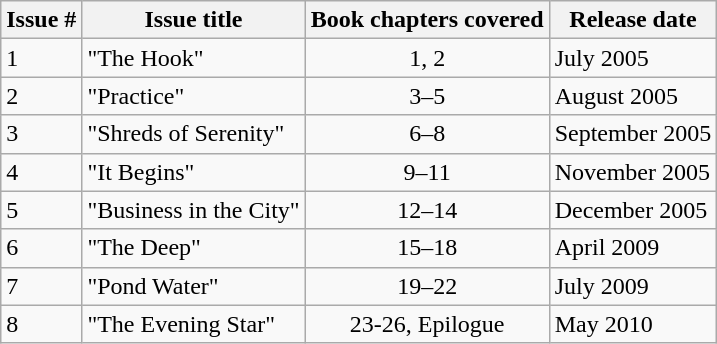<table class="wikitable">
<tr>
<th>Issue #</th>
<th>Issue title</th>
<th>Book chapters covered</th>
<th>Release date</th>
</tr>
<tr>
<td>1</td>
<td>"The Hook"</td>
<td align="center">1, 2</td>
<td>July 2005</td>
</tr>
<tr>
<td>2</td>
<td>"Practice"</td>
<td align="center">3–5</td>
<td>August 2005</td>
</tr>
<tr>
<td>3</td>
<td>"Shreds of Serenity"</td>
<td align="center">6–8</td>
<td>September 2005</td>
</tr>
<tr>
<td>4</td>
<td>"It Begins"</td>
<td align="center">9–11</td>
<td>November 2005</td>
</tr>
<tr>
<td>5</td>
<td>"Business in the City"</td>
<td align="center">12–14</td>
<td>December 2005</td>
</tr>
<tr>
<td>6</td>
<td>"The Deep"</td>
<td align="center">15–18</td>
<td>April 2009</td>
</tr>
<tr>
<td>7</td>
<td>"Pond Water"</td>
<td align="center">19–22</td>
<td>July 2009</td>
</tr>
<tr>
<td>8</td>
<td>"The Evening Star"</td>
<td align="center">23-26, Epilogue</td>
<td>May 2010</td>
</tr>
</table>
